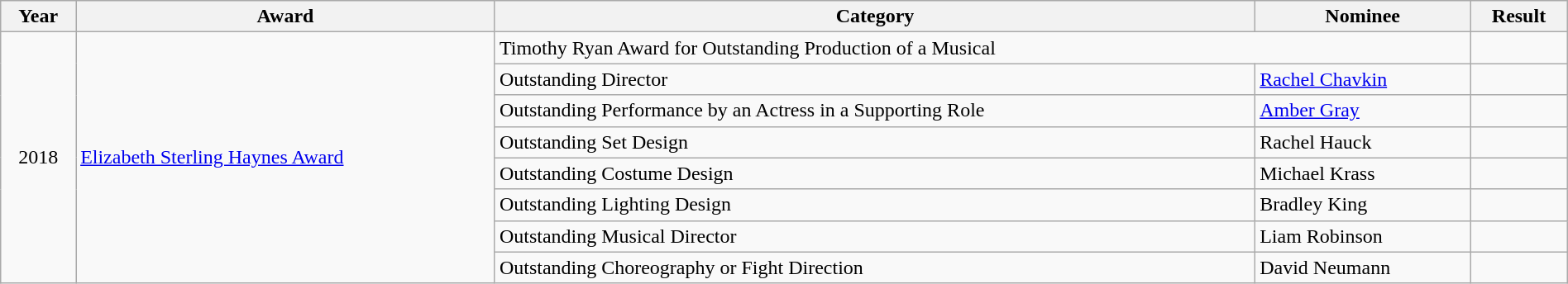<table class="wikitable" style="width:100%;">
<tr>
<th>Year</th>
<th><strong>Award</strong></th>
<th><strong>Category</strong></th>
<th><strong>Nominee</strong></th>
<th><strong>Result</strong></th>
</tr>
<tr>
<td rowspan="8" style="text-align:center;">2018</td>
<td rowspan="8"><a href='#'>Elizabeth Sterling Haynes Award</a></td>
<td colspan="2">Timothy Ryan Award for Outstanding Production of a Musical</td>
<td></td>
</tr>
<tr>
<td>Outstanding Director</td>
<td><a href='#'>Rachel Chavkin</a></td>
<td></td>
</tr>
<tr>
<td>Outstanding Performance by an Actress in a Supporting Role</td>
<td><a href='#'>Amber Gray</a></td>
<td></td>
</tr>
<tr>
<td>Outstanding Set Design</td>
<td>Rachel Hauck</td>
<td></td>
</tr>
<tr>
<td>Outstanding Costume Design</td>
<td>Michael Krass</td>
<td></td>
</tr>
<tr>
<td>Outstanding Lighting Design</td>
<td>Bradley King</td>
<td></td>
</tr>
<tr>
<td>Outstanding Musical Director</td>
<td>Liam Robinson</td>
<td></td>
</tr>
<tr>
<td>Outstanding Choreography or Fight Direction</td>
<td>David Neumann</td>
<td></td>
</tr>
</table>
